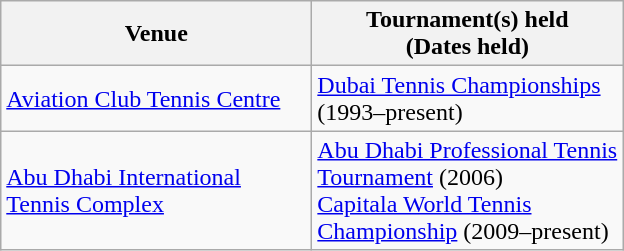<table class=wikitable>
<tr>
<th width=200>Venue</th>
<th width=200>Tournament(s) held<br>(Dates held)</th>
</tr>
<tr>
<td><a href='#'>Aviation Club Tennis Centre</a></td>
<td><a href='#'>Dubai Tennis Championships</a> (1993–present)</td>
</tr>
<tr>
<td><a href='#'>Abu Dhabi International Tennis Complex</a></td>
<td><a href='#'>Abu Dhabi Professional Tennis Tournament</a> (2006)<br><a href='#'>Capitala World Tennis Championship</a> (2009–present)</td>
</tr>
</table>
